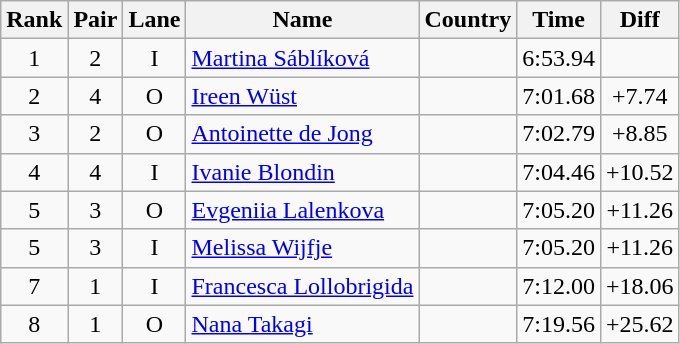<table class="wikitable sortable" style="text-align:center">
<tr>
<th>Rank</th>
<th>Pair</th>
<th>Lane</th>
<th>Name</th>
<th>Country</th>
<th>Time</th>
<th>Diff</th>
</tr>
<tr>
<td>1</td>
<td>2</td>
<td>I</td>
<td align=left><a href='#'>Martina Sáblíková</a></td>
<td align=left></td>
<td>6:53.94</td>
<td></td>
</tr>
<tr>
<td>2</td>
<td>4</td>
<td>O</td>
<td align=left><a href='#'>Ireen Wüst</a></td>
<td align=left></td>
<td>7:01.68</td>
<td>+7.74</td>
</tr>
<tr>
<td>3</td>
<td>2</td>
<td>O</td>
<td align=left><a href='#'>Antoinette de Jong</a></td>
<td align=left></td>
<td>7:02.79</td>
<td>+8.85</td>
</tr>
<tr>
<td>4</td>
<td>4</td>
<td>I</td>
<td align=left><a href='#'>Ivanie Blondin</a></td>
<td align=left></td>
<td>7:04.46</td>
<td>+10.52</td>
</tr>
<tr>
<td>5</td>
<td>3</td>
<td>O</td>
<td align=left><a href='#'>Evgeniia Lalenkova</a></td>
<td align=left></td>
<td>7:05.20</td>
<td>+11.26</td>
</tr>
<tr>
<td>5</td>
<td>3</td>
<td>I</td>
<td align=left><a href='#'>Melissa Wijfje</a></td>
<td align=left></td>
<td>7:05.20</td>
<td>+11.26</td>
</tr>
<tr>
<td>7</td>
<td>1</td>
<td>I</td>
<td align=left><a href='#'>Francesca Lollobrigida</a></td>
<td align=left></td>
<td>7:12.00</td>
<td>+18.06</td>
</tr>
<tr>
<td>8</td>
<td>1</td>
<td>O</td>
<td align=left><a href='#'>Nana Takagi</a></td>
<td align=left></td>
<td>7:19.56</td>
<td>+25.62</td>
</tr>
</table>
